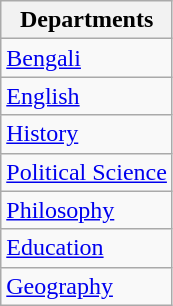<table class="wikitable sortable">
<tr>
<th>Departments</th>
</tr>
<tr>
<td><a href='#'>Bengali</a></td>
</tr>
<tr>
<td><a href='#'>English</a></td>
</tr>
<tr>
<td><a href='#'>History</a></td>
</tr>
<tr>
<td><a href='#'>Political Science</a></td>
</tr>
<tr>
<td><a href='#'>Philosophy</a></td>
</tr>
<tr>
<td><a href='#'>Education</a></td>
</tr>
<tr>
<td><a href='#'>Geography</a></td>
</tr>
</table>
